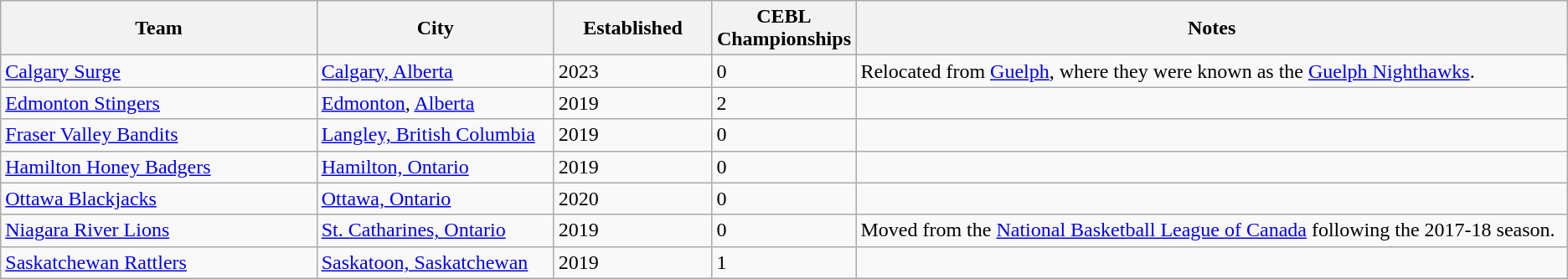<table class="wikitable">
<tr>
<th bgcolor="#DDDDFF" width="20%">Team</th>
<th bgcolor="#DDDDFF" width="15%">City</th>
<th bgcolor="#DDDDFF" width="10%">Established</th>
<th bgcolor="#DDDDFF" width="5%">CEBL Championships</th>
<th bgcolor="#DDDDFF" width="45%">Notes</th>
</tr>
<tr>
<td><a href='#'>Calgary Surge</a></td>
<td><a href='#'>Calgary, Alberta</a></td>
<td>2023</td>
<td>0</td>
<td>Relocated from <a href='#'>Guelph</a>, where they were known as the <a href='#'>Guelph Nighthawks</a>.</td>
</tr>
<tr>
<td><a href='#'>Edmonton Stingers</a></td>
<td><a href='#'>Edmonton</a>, <a href='#'>Alberta</a></td>
<td>2019</td>
<td>2</td>
<td></td>
</tr>
<tr>
<td><a href='#'>Fraser Valley Bandits</a></td>
<td><a href='#'>Langley, British Columbia</a></td>
<td>2019</td>
<td>0</td>
<td></td>
</tr>
<tr>
<td><a href='#'>Hamilton Honey Badgers</a></td>
<td><a href='#'>Hamilton, Ontario</a></td>
<td>2019</td>
<td>0</td>
<td></td>
</tr>
<tr>
<td><a href='#'>Ottawa Blackjacks</a></td>
<td><a href='#'>Ottawa, Ontario</a></td>
<td>2020</td>
<td>0</td>
<td></td>
</tr>
<tr>
<td><a href='#'>Niagara River Lions</a></td>
<td><a href='#'>St. Catharines, Ontario</a></td>
<td>2019</td>
<td>0</td>
<td>Moved from the <a href='#'>National Basketball League of Canada</a> following the 2017-18 season.</td>
</tr>
<tr>
<td><a href='#'>Saskatchewan Rattlers</a></td>
<td><a href='#'>Saskatoon, Saskatchewan</a></td>
<td>2019</td>
<td>1</td>
<td></td>
</tr>
</table>
